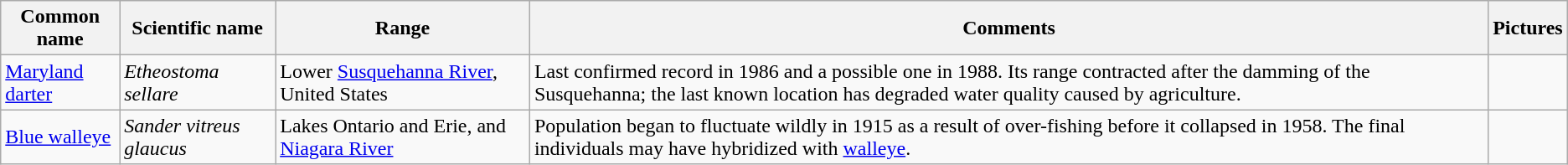<table class="wikitable">
<tr>
<th>Common name</th>
<th>Scientific name</th>
<th>Range</th>
<th class="unsortable">Comments</th>
<th>Pictures</th>
</tr>
<tr>
<td><a href='#'>Maryland darter</a></td>
<td><em>Etheostoma sellare</em></td>
<td>Lower <a href='#'>Susquehanna River</a>, United States</td>
<td>Last confirmed record in 1986 and a possible one in 1988. Its range contracted after the damming of the Susquehanna; the last known location has degraded water quality caused by agriculture.</td>
<td></td>
</tr>
<tr>
<td><a href='#'>Blue walleye</a></td>
<td><em>Sander vitreus glaucus</em></td>
<td>Lakes Ontario and Erie, and <a href='#'>Niagara River</a></td>
<td>Population began to fluctuate wildly in 1915 as a result of over-fishing before it collapsed in 1958. The final individuals may have hybridized with <a href='#'>walleye</a>.</td>
<td></td>
</tr>
</table>
